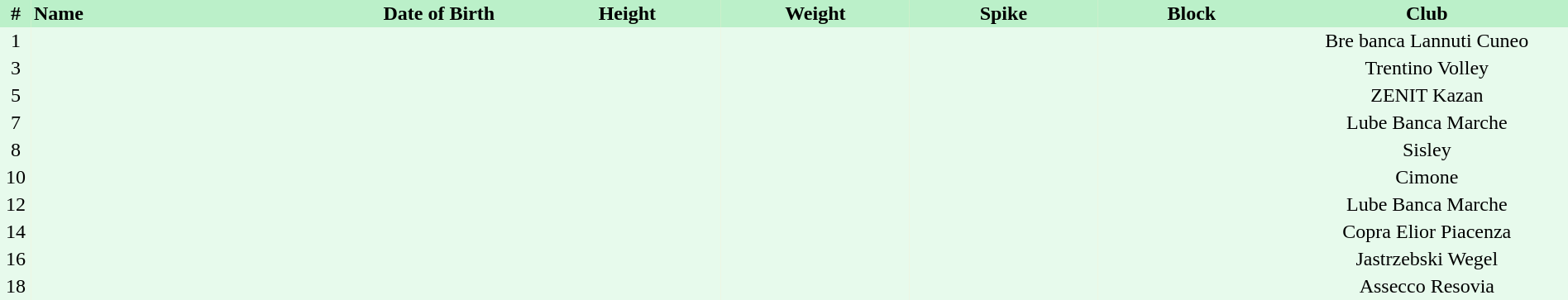<table border=0 cellpadding=2 cellspacing=0  |- bgcolor=#FFECCE style=text-align:center; font-size:90%; width=100%>
<tr bgcolor=#BBF0C9>
<th width=2%>#</th>
<th align=left width=20%>Name</th>
<th width=12%>Date of Birth</th>
<th width=12%>Height</th>
<th width=12%>Weight</th>
<th width=12%>Spike</th>
<th width=12%>Block</th>
<th width=20%>Club</th>
</tr>
<tr bgcolor=#E7FAEC>
<td>1</td>
<td align=left></td>
<td align=right></td>
<td></td>
<td></td>
<td></td>
<td></td>
<td>Bre banca Lannuti Cuneo</td>
</tr>
<tr bgcolor=#E7FAEC>
<td>3</td>
<td align=left></td>
<td align=right></td>
<td></td>
<td></td>
<td></td>
<td></td>
<td>Trentino Volley</td>
</tr>
<tr bgcolor=#E7FAEC>
<td>5</td>
<td align=left></td>
<td align=right></td>
<td></td>
<td></td>
<td></td>
<td></td>
<td>ZENIT Kazan</td>
</tr>
<tr bgcolor=#E7FAEC>
<td>7</td>
<td align=left></td>
<td align=right></td>
<td></td>
<td></td>
<td></td>
<td></td>
<td>Lube Banca Marche</td>
</tr>
<tr bgcolor=#E7FAEC>
<td>8</td>
<td align=left></td>
<td align=right></td>
<td></td>
<td></td>
<td></td>
<td></td>
<td>Sisley</td>
</tr>
<tr bgcolor=#E7FAEC>
<td>10</td>
<td align=left></td>
<td align=right></td>
<td></td>
<td></td>
<td></td>
<td></td>
<td>Cimone</td>
</tr>
<tr bgcolor=#E7FAEC>
<td>12</td>
<td align=left></td>
<td align=right></td>
<td></td>
<td></td>
<td></td>
<td></td>
<td>Lube Banca Marche</td>
</tr>
<tr bgcolor=#E7FAEC>
<td>14</td>
<td align=left></td>
<td align=right></td>
<td></td>
<td></td>
<td></td>
<td></td>
<td>Copra Elior Piacenza</td>
</tr>
<tr bgcolor=#E7FAEC>
<td>16</td>
<td align=left></td>
<td align=right></td>
<td></td>
<td></td>
<td></td>
<td></td>
<td>Jastrzebski Wegel</td>
</tr>
<tr bgcolor=#E7FAEC>
<td>18</td>
<td align=left></td>
<td align=right></td>
<td></td>
<td></td>
<td></td>
<td></td>
<td>Assecco Resovia</td>
</tr>
</table>
